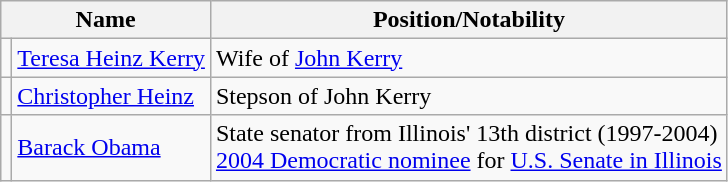<table class="wikitable">
<tr>
<th colspan="2">Name</th>
<th>Position/Notability</th>
</tr>
<tr>
<td></td>
<td><a href='#'>Teresa Heinz Kerry</a></td>
<td>Wife of <a href='#'>John Kerry</a></td>
</tr>
<tr>
<td></td>
<td><a href='#'>Christopher Heinz</a></td>
<td>Stepson of John Kerry</td>
</tr>
<tr>
<td></td>
<td><a href='#'>Barack Obama</a></td>
<td>State senator from Illinois' 13th district (1997-2004)<br><a href='#'>2004 Democratic nominee</a> for <a href='#'>U.S. Senate in Illinois</a></td>
</tr>
</table>
